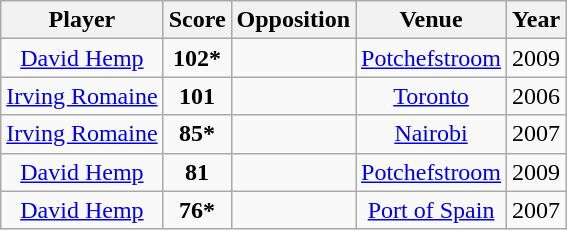<table class="wikitable sortable" style="text-align: center;">
<tr>
<th>Player</th>
<th>Score</th>
<th>Opposition</th>
<th>Venue</th>
<th>Year</th>
</tr>
<tr>
<td><a href='#'>David Hemp</a></td>
<td><strong>102*</strong></td>
<td></td>
<td><a href='#'>Potchefstroom</a></td>
<td>2009</td>
</tr>
<tr>
<td><a href='#'>Irving Romaine</a></td>
<td><strong>101</strong></td>
<td></td>
<td><a href='#'>Toronto</a></td>
<td>2006</td>
</tr>
<tr>
<td><a href='#'>Irving Romaine</a></td>
<td><strong>85*</strong></td>
<td></td>
<td><a href='#'>Nairobi</a></td>
<td>2007</td>
</tr>
<tr>
<td><a href='#'>David Hemp</a></td>
<td><strong>81</strong></td>
<td></td>
<td><a href='#'>Potchefstroom</a></td>
<td>2009</td>
</tr>
<tr>
<td><a href='#'>David Hemp</a></td>
<td><strong>76*</strong></td>
<td></td>
<td><a href='#'>Port of Spain</a></td>
<td>2007</td>
</tr>
</table>
